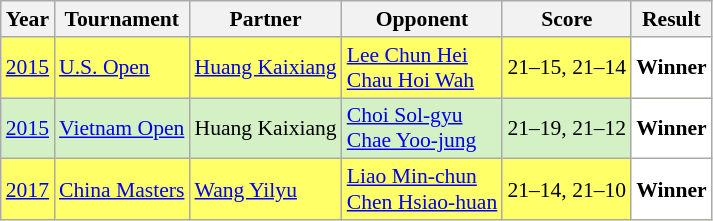<table class="sortable wikitable" style="font-size: 90%;">
<tr>
<th>Year</th>
<th>Tournament</th>
<th>Partner</th>
<th>Opponent</th>
<th>Score</th>
<th>Result</th>
</tr>
<tr style="background:#FFFF67">
<td align="center"><a href='#'>2015</a></td>
<td align="left"><a href='#'>U.S. Open</a></td>
<td align="left"> <a href='#'>Huang Kaixiang</a></td>
<td align="left"> <a href='#'>Lee Chun Hei</a> <br>  <a href='#'>Chau Hoi Wah</a></td>
<td align="left">21–15, 21–14</td>
<td style="text-align:left; background:white"> <strong>Winner</strong></td>
</tr>
<tr style="background:#D4F1C5">
<td align="center"><a href='#'>2015</a></td>
<td align="left"><a href='#'>Vietnam Open</a></td>
<td align="left"> Huang Kaixiang</td>
<td align="left"> <a href='#'>Choi Sol-gyu</a> <br>  <a href='#'>Chae Yoo-jung</a></td>
<td align="left">21–19, 21–12</td>
<td style="text-align:left; background:white"> <strong>Winner</strong></td>
</tr>
<tr style="background:#FFFF67">
<td align="center"><a href='#'>2017</a></td>
<td align="left"><a href='#'>China Masters</a></td>
<td align="left"> <a href='#'>Wang Yilyu</a></td>
<td align="left"> <a href='#'>Liao Min-chun</a> <br>  <a href='#'>Chen Hsiao-huan</a></td>
<td align="left">21–14, 21–10</td>
<td style="text-align:left; background:white"> <strong>Winner</strong></td>
</tr>
</table>
